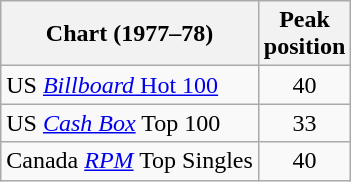<table class="wikitable">
<tr>
<th>Chart (1977–78)</th>
<th>Peak<br>position</th>
</tr>
<tr>
<td>US <a href='#'><em>Billboard</em> Hot 100</a></td>
<td style="text-align:center;">40</td>
</tr>
<tr>
<td>US <a href='#'><em>Cash Box</em></a> Top 100</td>
<td style="text-align:center;">33</td>
</tr>
<tr>
<td>Canada <a href='#'><em>RPM</em></a> Top Singles</td>
<td style="text-align:center;">40</td>
</tr>
</table>
